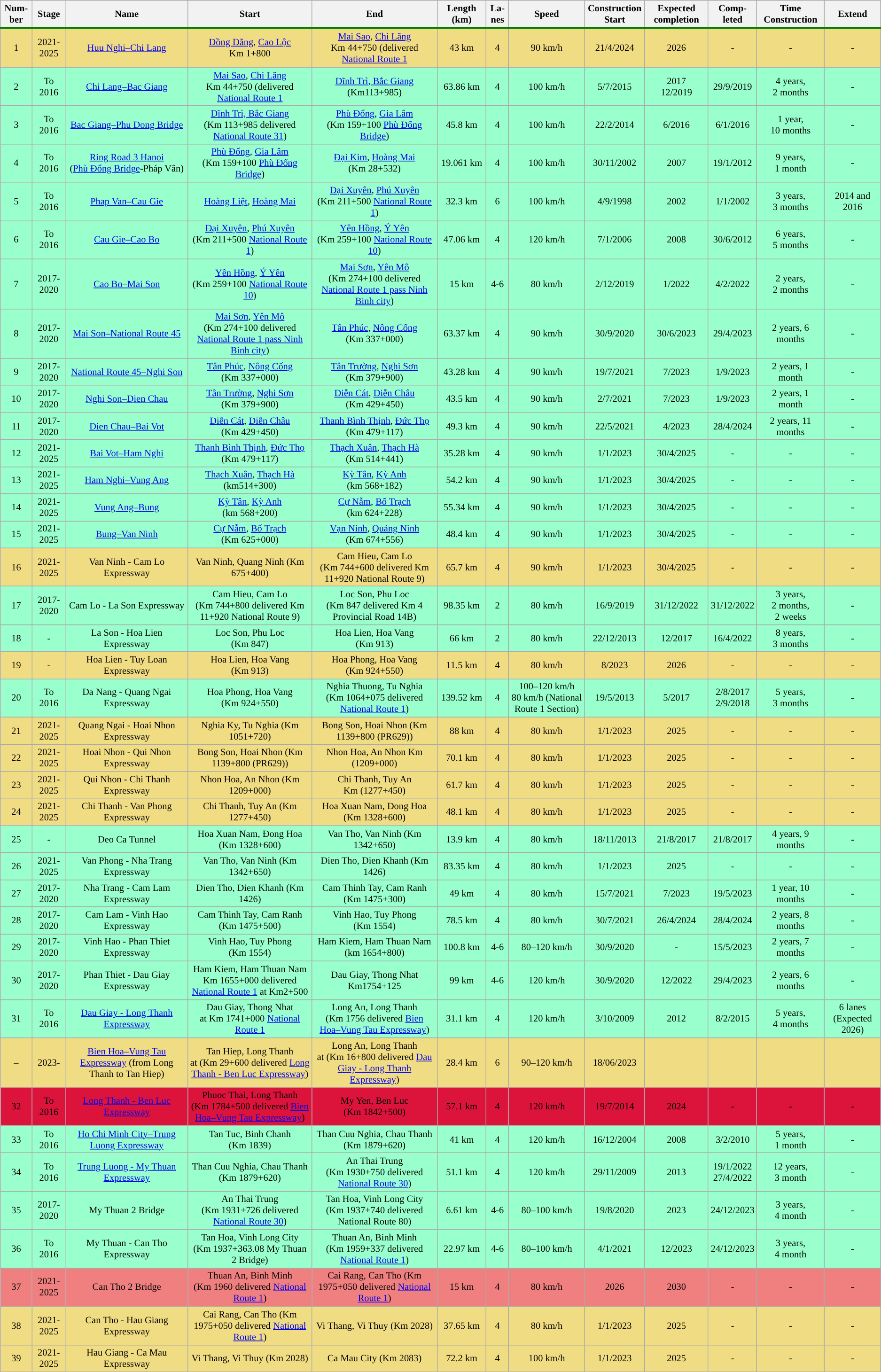<table class="wikitable" style="font-size:85%; text-align:center">
<tr style="border-bottom:solid 0.25em green">
<th>Num­ber</th>
<th>Stage</th>
<th>Name</th>
<th>Start</th>
<th>End</th>
<th data-sort-type="number">Length (km)</th>
<th data-sort-type="number">La­nes</th>
<th>Speed</th>
<th>Construc­tion Start</th>
<th>Expected completion</th>
<th>Comp­leted</th>
<th>Time Construc­tion</th>
<th>Ex­tend</th>
</tr>
<tr style="background-color:#F0DC82">
<td>1</td>
<td>2021-2025</td>
<td><a href='#'>Huu Nghi–Chi Lang</a></td>
<td><a href='#'>Đồng Đăng</a>, <a href='#'>Cao Lộc</a><br>Km 1+800</td>
<td><a href='#'>Mai Sao</a>, <a href='#'>Chi Lăng</a><br>Km 44+750 (delivered <a href='#'>National Route 1</a></td>
<td>43 km</td>
<td>4</td>
<td>90 km/h</td>
<td>21/4/2024</td>
<td>2026</td>
<td>-</td>
<td>-</td>
<td>-</td>
</tr>
<tr style="background-color:#9FC">
<td>2</td>
<td>To 2016</td>
<td><a href='#'>Chi Lang–Bac Giang</a></td>
<td><a href='#'>Mai Sao</a>, <a href='#'>Chi Lăng</a><br>Km 44+750 (delivered <a href='#'>National Route 1</a></td>
<td><a href='#'>Dĩnh Trì, Bắc Giang</a><br>(Km113+985)</td>
<td>63.86 km</td>
<td>4</td>
<td>100 km/h</td>
<td>5/7/2015</td>
<td>2017<br>12/2019</td>
<td style="background-color:#9FC">29/9/2019</td>
<td>4 years, 2 months</td>
<td>-</td>
</tr>
<tr style="background-color:#9FC">
<td>3</td>
<td>To 2016</td>
<td><a href='#'>Bac Giang–Phu Dong Bridge</a></td>
<td><a href='#'>Dĩnh Trì, Bắc Giang</a><br>(Km 113+985 delivered <a href='#'>National Route 31</a>)</td>
<td><a href='#'>Phù Đổng</a>, <a href='#'>Gia Lâm</a><br>(Km 159+100 <a href='#'>Phù Đổng Bridge</a>)</td>
<td>45.8 km</td>
<td>4</td>
<td>100 km/h</td>
<td>22/2/2014</td>
<td>6/2016</td>
<td>6/1/2016</td>
<td>1 year, 10 months</td>
<td>-</td>
</tr>
<tr style="background-color:#9FC">
<td>4</td>
<td>To 2016</td>
<td><a href='#'>Ring Road 3 Hanoi</a> <br> (<a href='#'>Phù Đổng Bridge</a>-Pháp Vân)</td>
<td><a href='#'>Phù Đổng</a>, <a href='#'>Gia Lâm</a><br>(Km 159+100 <a href='#'>Phù Đổng Bridge</a>)</td>
<td><a href='#'>Đại Kim</a>, <a href='#'>Hoàng Mai</a><br>(Km 28+532)</td>
<td>19.061 km</td>
<td>4</td>
<td>100 km/h</td>
<td>30/11/2002</td>
<td>2007</td>
<td>19/1/2012</td>
<td>9 years, 1 month</td>
<td>-</td>
</tr>
<tr style="background-color:#9FC">
<td>5</td>
<td>To 2016</td>
<td><a href='#'>Phap Van–Cau Gie</a></td>
<td><a href='#'>Hoàng Liệt</a>, <a href='#'>Hoàng Mai</a></td>
<td><a href='#'>Đại Xuyên</a>, <a href='#'>Phú Xuyên</a><br>(Km 211+500 <a href='#'>National Route 1</a>)</td>
<td>32.3 km</td>
<td>6</td>
<td>100 km/h</td>
<td>4/9/1998</td>
<td>2002</td>
<td>1/1/2002</td>
<td>3 years, 3 months</td>
<td>2014 and 2016</td>
</tr>
<tr style="background-color:#9FC">
<td>6</td>
<td>To 2016</td>
<td><a href='#'>Cau Gie–Cao Bo</a></td>
<td><a href='#'>Đại Xuyên</a>, <a href='#'>Phú Xuyên</a><br>(Km 211+500 <a href='#'>National Route 1</a>)</td>
<td><a href='#'>Yên Hồng</a>, <a href='#'>Ý Yên</a><br>(Km 259+100 <a href='#'>National Route 10</a>)</td>
<td>47.06 km</td>
<td>4</td>
<td>120 km/h</td>
<td>7/1/2006</td>
<td>2008</td>
<td>30/6/2012</td>
<td>6 years, 5 months</td>
<td>-</td>
</tr>
<tr style="background-color:#9FC">
<td>7</td>
<td>2017-2020</td>
<td><a href='#'>Cao Bo–Mai Son</a></td>
<td><a href='#'>Yên Hồng</a>, <a href='#'>Ý Yên</a><br>(Km 259+100 <a href='#'>National Route 10</a>)</td>
<td><a href='#'>Mai Sơn</a>, <a href='#'>Yên Mô</a><br>(Km 274+100 delivered <a href='#'>National Route 1 pass Ninh Binh city</a>)</td>
<td>15 km</td>
<td>4-6</td>
<td>80 km/h</td>
<td>2/12/2019</td>
<td>1/2022</td>
<td>4/2/2022</td>
<td>2 years, 2 months</td>
<td>-</td>
</tr>
<tr style="background-color:#9FC">
<td>8</td>
<td>2017-2020</td>
<td><a href='#'>Mai Son–National Route 45</a></td>
<td><a href='#'>Mai Sơn</a>, <a href='#'>Yên Mô</a><br>(Km 274+100 delivered <a href='#'>National Route 1 pass Ninh Binh city</a>)</td>
<td><a href='#'>Tân Phúc</a>, <a href='#'>Nông Cống</a><br>(Km 337+000)</td>
<td>63.37 km</td>
<td>4</td>
<td>90 km/h</td>
<td>30/9/2020</td>
<td>30/6/2023</td>
<td>29/4/2023</td>
<td>2 years, 6 months</td>
<td>-</td>
</tr>
<tr style="background-color:#9FC">
<td>9</td>
<td>2017-2020</td>
<td><a href='#'>National Route 45–Nghi Son</a></td>
<td><a href='#'>Tân Phúc</a>, <a href='#'>Nông Cống</a><br>(Km 337+000)</td>
<td><a href='#'>Tân Trường</a>, <a href='#'>Nghi Sơn</a><br>(Km 379+900)</td>
<td>43.28 km</td>
<td>4</td>
<td>90 km/h</td>
<td>19/7/2021</td>
<td>7/2023</td>
<td>1/9/2023</td>
<td>2 years, 1 month</td>
<td>-</td>
</tr>
<tr style="background-color:#9FC">
<td>10</td>
<td>2017-2020</td>
<td><a href='#'>Nghi Son–Dien Chau</a></td>
<td><a href='#'>Tân Trường</a>, <a href='#'>Nghi Sơn</a><br>(Km 379+900)</td>
<td><a href='#'>Diễn Cát</a>, <a href='#'>Diễn Châu</a><br>(Km 429+450)</td>
<td>43.5 km</td>
<td>4</td>
<td>90 km/h</td>
<td>2/7/2021</td>
<td>7/2023</td>
<td>1/9/2023</td>
<td>2 years, 1 month</td>
<td>-</td>
</tr>
<tr style="background-color:#9FC">
<td>11</td>
<td>2017-2020</td>
<td><a href='#'>Dien Chau–Bai Vot</a></td>
<td><a href='#'>Diễn Cát</a>, <a href='#'>Diễn Châu</a><br>(Km 429+450)</td>
<td><a href='#'>Thanh Bình Thịnh</a>, <a href='#'>Đức Thọ</a><br>(Km 479+117)</td>
<td>49.3 km</td>
<td>4</td>
<td>90 km/h</td>
<td>22/5/2021</td>
<td>4/2023</td>
<td>28/4/2024</td>
<td>2 years, 11 months</td>
<td>-</td>
</tr>
<tr style="background-color:#9FC">
<td>12</td>
<td>2021-2025</td>
<td><a href='#'>Bai Vot–Ham Nghi</a></td>
<td><a href='#'>Thanh Bình Thịnh</a>, <a href='#'>Đức Thọ</a><br>(Km 479+117)</td>
<td><a href='#'>Thạch Xuân</a>, <a href='#'>Thạch Hà</a><br>(Km 514+441)</td>
<td>35.28 km</td>
<td>4</td>
<td>90 km/h</td>
<td>1/1/2023</td>
<td>30/4/2025</td>
<td>-</td>
<td>-</td>
<td>-</td>
</tr>
<tr style="background-color:#9FC">
<td>13</td>
<td>2021-2025</td>
<td><a href='#'>Ham Nghi–Vung Ang</a></td>
<td><a href='#'>Thạch Xuân</a>, <a href='#'>Thạch Hà</a><br>(km514+300)</td>
<td><a href='#'>Kỳ Tân</a>, <a href='#'>Kỳ Anh</a><br>(km 568+182)</td>
<td>54.2 km</td>
<td>4</td>
<td>90 km/h</td>
<td>1/1/2023</td>
<td>30/4/2025</td>
<td>-</td>
<td>-</td>
<td>-</td>
</tr>
<tr style="background-color:#9FC">
<td>14</td>
<td>2021-2025</td>
<td><a href='#'>Vung Ang–Bung</a></td>
<td><a href='#'>Kỳ Tân</a>, <a href='#'>Kỳ Anh</a><br>(km 568+200)</td>
<td><a href='#'>Cự Nẫm</a>, <a href='#'>Bố Trạch</a><br> (km 624+228)</td>
<td>55.34 km</td>
<td>4</td>
<td>90 km/h</td>
<td>1/1/2023</td>
<td>30/4/2025</td>
<td>-</td>
<td>-</td>
<td>-</td>
</tr>
<tr style="background-color:#9FC">
<td>15</td>
<td>2021-2025</td>
<td><a href='#'>Bung–Van Ninh</a></td>
<td><a href='#'>Cự Nẫm</a>, <a href='#'>Bố Trạch</a><br> (Km 625+000)</td>
<td><a href='#'>Vạn Ninh</a>, <a href='#'>Quảng Ninh</a><br> (Km 674+556)</td>
<td>48.4 km</td>
<td>4</td>
<td>90 km/h</td>
<td>1/1/2023</td>
<td>30/4/2025</td>
<td>-</td>
<td>-</td>
<td>-</td>
</tr>
<tr style="background-color:#F0DC82">
<td>16</td>
<td>2021-2025</td>
<td>Van Ninh - Cam Lo Expressway</td>
<td>Van Ninh, Quang Ninh (Km 675+400)</td>
<td>Cam Hieu, Cam Lo<br>(Km 744+600 delivered Km 11+920 National Route 9)</td>
<td>65.7 km</td>
<td>4</td>
<td>90 km/h</td>
<td>1/1/2023</td>
<td>30/4/2025</td>
<td>-</td>
<td>-</td>
<td>-</td>
</tr>
<tr style="background-color:#9FC">
<td>17</td>
<td>2017-2020</td>
<td>Cam Lo - La Son Expressway</td>
<td>Cam Hieu, Cam Lo<br>(Km 744+800 delivered Km 11+920 National Route 9)</td>
<td>Loc Son, Phu Loc<br>(Km 847 delivered Km 4 Provincial Road 14B)</td>
<td>98.35 km</td>
<td>2</td>
<td>80 km/h</td>
<td>16/9/2019</td>
<td>31/12/2022</td>
<td>31/12/2022</td>
<td>3 years, 2 months, 2 weeks</td>
<td>-</td>
</tr>
<tr style="background-color:#9FC">
<td>18</td>
<td>-</td>
<td>La Son - Hoa Lien Expressway</td>
<td>Loc Son, Phu Loc<br>(Km 847)</td>
<td>Hoa Lien, Hoa Vang<br>(Km 913)</td>
<td>66 km</td>
<td>2</td>
<td>80 km/h</td>
<td>22/12/2013</td>
<td>12/2017</td>
<td>16/4/2022</td>
<td>8 years, 3 months</td>
<td>-</td>
</tr>
<tr style="background:#F0DC82">
<td>19</td>
<td>-</td>
<td>Hoa Lien - Tuy Loan Expressway</td>
<td>Hoa Lien, Hoa Vang<br>(Km 913)</td>
<td>Hoa Phong, Hoa Vang<br>(Km 924+550)</td>
<td>11.5 km</td>
<td>4</td>
<td>80 km/h</td>
<td>8/2023</td>
<td>2026</td>
<td>-</td>
<td>-</td>
<td>-</td>
</tr>
<tr style="background-color:#9FC">
<td>20</td>
<td>To 2016</td>
<td>Da Nang - Quang Ngai Expressway</td>
<td>Hoa Phong, Hoa Vang<br>(Km 924+550)</td>
<td>Nghia Thuong, Tu Nghia<br>(Km 1064+075 delivered <a href='#'>National Route 1</a>)</td>
<td>139.52 km</td>
<td>4</td>
<td>100–120 km/h<br>80 km/h (National Route 1 Section)</td>
<td>19/5/2013</td>
<td>5/2017</td>
<td>2/8/2017<br>2/9/2018</td>
<td>5 years, 3 months</td>
<td>-</td>
</tr>
<tr style="background-color:#F0DC82">
<td>21</td>
<td>2021-2025</td>
<td>Quang Ngai - Hoai Nhon Expressway</td>
<td>Nghia Ky, Tu Nghia (Km 1051+720)</td>
<td>Bong Son, Hoai Nhon (Km 1139+800 (PR629))</td>
<td>88 km</td>
<td>4</td>
<td>80 km/h</td>
<td>1/1/2023</td>
<td>2025</td>
<td>-</td>
<td>-</td>
<td>-</td>
</tr>
<tr style="background-color:#F0DC82">
<td>22</td>
<td>2021-2025</td>
<td>Hoai Nhon - Qui Nhon Expressway</td>
<td>Bong Son, Hoai Nhon (Km 1139+800 (PR629))</td>
<td>Nhon Hoa, An Nhon Km (1209+000)</td>
<td>70.1 km</td>
<td>4</td>
<td>80 km/h</td>
<td>1/1/2023</td>
<td>2025</td>
<td>-</td>
<td>-</td>
<td>-</td>
</tr>
<tr style="background-color:#F0DC82">
<td>23</td>
<td>2021-2025</td>
<td>Qui Nhon - Chi Thanh Expressway</td>
<td>Nhon Hoa, An Nhon (Km 1209+000)</td>
<td>Chi Thanh, Tuy An<br>Km (1277+450)</td>
<td>61.7 km</td>
<td>4</td>
<td>80 km/h</td>
<td>1/1/2023</td>
<td>2025</td>
<td>-</td>
<td>-</td>
<td>-</td>
</tr>
<tr style="background-color:#F0DC82">
<td>24</td>
<td>2021-2025</td>
<td>Chi Thanh - Van Phong Expressway</td>
<td>Chi Thanh, Tuy An (Km 1277+450)</td>
<td>Hoa Xuan Nam, Đong Hoa (Km 1328+600)</td>
<td>48.1 km</td>
<td>4</td>
<td>80 km/h</td>
<td>1/1/2023</td>
<td>2025</td>
<td>-</td>
<td>-</td>
<td>-</td>
</tr>
<tr style="background-color:#9FC">
<td>25</td>
<td>-</td>
<td>Deo Ca Tunnel</td>
<td>Hoa Xuan Nam, Đong Hoa (Km 1328+600)</td>
<td>Van Tho, Van Ninh (Km 1342+650)</td>
<td>13.9 km</td>
<td>4</td>
<td>80 km/h</td>
<td>18/11/2013</td>
<td>21/8/2017</td>
<td>21/8/2017</td>
<td>4 years, 9 months</td>
<td>-</td>
</tr>
<tr style="background-color:#9FC">
<td>26</td>
<td>2021-2025</td>
<td>Van Phong - Nha Trang Expressway</td>
<td>Van Tho, Van Ninh (Km 1342+650)</td>
<td>Dien Tho, Dien Khanh (Km 1426)</td>
<td>83.35 km</td>
<td>4</td>
<td>80 km/h</td>
<td>1/1/2023</td>
<td>2025</td>
<td>-</td>
<td>-</td>
<td>-</td>
</tr>
<tr style="background-color:#9FC">
<td>27</td>
<td>2017-2020</td>
<td>Nha Trang - Cam Lam Expressway</td>
<td>Dien Tho, Dien Khanh (Km 1426)</td>
<td>Cam Thinh Tay, Cam Ranh<br>(Km 1475+300)</td>
<td>49 km</td>
<td>4</td>
<td>80 km/h</td>
<td>15/7/2021</td>
<td>7/2023</td>
<td>19/5/2023</td>
<td>1 year, 10 months</td>
<td>-</td>
</tr>
<tr style="background-color:#9FC">
<td>28</td>
<td>2017-2020</td>
<td>Cam Lam - Vinh Hao Expressway</td>
<td>Cam Thinh Tay, Cam Ranh<br>(Km 1475+500)</td>
<td>Vinh Hao, Tuy Phong<br>(Km 1554)</td>
<td>78.5 km</td>
<td>4</td>
<td>80 km/h</td>
<td>30/7/2021</td>
<td>26/4/2024</td>
<td>28/4/2024</td>
<td>2 years, 8 months</td>
<td>-</td>
</tr>
<tr style="background-color:#9FC">
<td>29</td>
<td>2017-2020</td>
<td>Vinh Hao - Phan Thiet Expressway</td>
<td>Vinh Hao, Tuy Phong<br>(Km 1554)</td>
<td>Ham Kiem, Ham Thuan Nam<br>(km 1654+800)</td>
<td>100.8 km</td>
<td>4-6</td>
<td>80–120 km/h</td>
<td>30/9/2020</td>
<td>-</td>
<td>15/5/2023</td>
<td>2 years, 7 months</td>
<td>-</td>
</tr>
<tr style="background-color:#9FC">
<td>30</td>
<td>2017-2020</td>
<td>Phan Thiet - Dau Giay Expressway </td>
<td>Ham Kiem, Ham Thuan Nam<br>Km 1655+000 delivered <a href='#'>National Route 1</a> at Km2+500</td>
<td>Dau Giay, Thong Nhat<br>Km1754+125</td>
<td>99 km</td>
<td>4-6</td>
<td>120 km/h</td>
<td>30/9/2020</td>
<td>12/2022</td>
<td>29/4/2023</td>
<td>2 years, 6 months</td>
<td>-</td>
</tr>
<tr style="background-color:#9FC">
<td>31</td>
<td>To 2016</td>
<td><a href='#'>Dau Giay - Long Thanh Expressway</a> </td>
<td>Dau Giay, Thong Nhat<br>at Km 1741+000 <a href='#'>National Route 1</a></td>
<td>Long An, Long Thanh<br>(Km 1756 delivered <a href='#'>Bien Hoa–Vung Tau Expressway</a>)</td>
<td>31.1 km</td>
<td>4</td>
<td>120 km/h</td>
<td>3/10/2009</td>
<td>2012</td>
<td>8/2/2015</td>
<td>5 years, 4 months</td>
<td>6 lanes (Expec­ted 2026)</td>
</tr>
<tr style="background-color:#F0DC82">
<td>–</td>
<td>2023-</td>
<td><a href='#'>Bien Hoa–Vung Tau Expressway</a> (from Long Thanh to Tan Hiep)</td>
<td>Tan Hiep, Long Thanh<br> at (Km 29+600 delivered <a href='#'>Long Thanh - Ben Luc Expressway</a>)</td>
<td>Long An, Long Thanh<br> at (Km 16+800 delivered <a href='#'>Dau Giay - Long Thanh Expressway</a>)</td>
<td>28.4 km</td>
<td>6</td>
<td>90–120 km/h</td>
<td>18/06/2023</td>
<td></td>
<td></td>
<td></td>
<td></td>
</tr>
<tr style="background-color:#DC143C">
<td>32</td>
<td>To 2016</td>
<td><a href='#'>Long Thanh - Ben Luc Expressway</a></td>
<td>Phuoc Thai, Long Thanh<br>(Km 1784+500 delivered <a href='#'>Bien Hoa–Vung Tau Expressway</a>)</td>
<td>My Yen, Ben Luc<br>(Km 1842+500)</td>
<td>57.1 km</td>
<td>4</td>
<td>120 km/h</td>
<td>19/7/2014</td>
<td>2024</td>
<td>-</td>
<td>-</td>
<td>-</td>
</tr>
<tr style="background-color:#9FC">
<td>33</td>
<td>To 2016</td>
<td><a href='#'>Ho Chi Minh City–Trung Luong Expressway</a></td>
<td>Tan Tuc, Binh Chanh<br>(Km 1839)</td>
<td>Than Cuu Nghia, Chau Thanh<br>(Km 1879+620)</td>
<td>41 km</td>
<td>4</td>
<td>120 km/h</td>
<td>16/12/2004</td>
<td>2008</td>
<td>3/2/2010</td>
<td>5 years, 1 month</td>
<td>-</td>
</tr>
<tr style="background-color:#9FC">
<td>34</td>
<td>To 2016</td>
<td><a href='#'>Trung Luong - My Thuan Expressway</a></td>
<td>Than Cuu Nghia, Chau Thanh<br>(Km 1879+620)</td>
<td>An Thai Trung<br>(Km 1930+750 delivered <a href='#'>National Route 30</a>)</td>
<td>51.1 km</td>
<td>4</td>
<td>120 km/h</td>
<td>29/11/2009</td>
<td>2013</td>
<td>19/1/2022<br>27/4/2022</td>
<td>12 years, 3 month</td>
<td>-</td>
</tr>
<tr style="background-color:#9FC">
<td>35</td>
<td>2017-2020</td>
<td>My Thuan 2 Bridge</td>
<td>An Thai Trung<br>(Km 1931+726 delivered <a href='#'>National Route 30</a>) </td>
<td>Tan Hoa, Vinh Long City<br> (Km 1937+740 delivered National Route 80)</td>
<td>6.61 km</td>
<td>4-6</td>
<td>80–100 km/h</td>
<td>19/8/2020</td>
<td>2023</td>
<td>24/12/2023</td>
<td>3 years, 4 month</td>
<td>-</td>
</tr>
<tr style="background-color:#9FC">
<td>36</td>
<td>To 2016</td>
<td>My Thuan - Can Tho Expressway</td>
<td>Tan Hoa, Vinh Long City<br>(Km 1937+363.08 My Thuan 2 Bridge)</td>
<td>Thuan An, Binh Minh<br>(Km 1959+337 delivered <a href='#'>National Route 1</a>)</td>
<td>22.97 km</td>
<td>4-6</td>
<td>80–100 km/h</td>
<td>4/1/2021</td>
<td>12/2023</td>
<td>24/12/2023</td>
<td>3 years, 4 month</td>
<td>-</td>
</tr>
<tr style="background:LightCoral">
<td>37</td>
<td>2021-2025</td>
<td>Can Tho 2 Bridge</td>
<td>Thuan An, Binh Minh<br>(Km 1960 delivered <a href='#'>National Route 1</a>)</td>
<td>Cai Rang, Can Tho (Km 1975+050  delivered <a href='#'>National Route 1</a>)</td>
<td>15 km</td>
<td>4</td>
<td>80 km/h</td>
<td>2026</td>
<td>2030</td>
<td>-</td>
<td>-</td>
<td>-</td>
</tr>
<tr style="background-color:#F0DC82">
<td>38</td>
<td>2021-2025</td>
<td>Can Tho - Hau Giang Expressway</td>
<td>Cai Rang, Can Tho (Km 1975+050  delivered <a href='#'>National Route 1</a>)</td>
<td>Vi Thang, Vi Thuy (Km 2028)</td>
<td>37.65 km</td>
<td>4</td>
<td>80 km/h</td>
<td>1/1/2023</td>
<td>2025</td>
<td>-</td>
<td>-</td>
<td>-</td>
</tr>
<tr style="background-color:#F0DC82">
<td>39</td>
<td>2021-2025</td>
<td>Hau Giang - Ca Mau Expressway</td>
<td>Vi Thang, Vi Thuy (Km 2028)</td>
<td>Ca Mau City (Km 2083)</td>
<td>72.2 km</td>
<td>4</td>
<td>100 km/h</td>
<td>1/1/2023</td>
<td>2025</td>
<td>-</td>
<td>-</td>
<td>-</td>
</tr>
</table>
